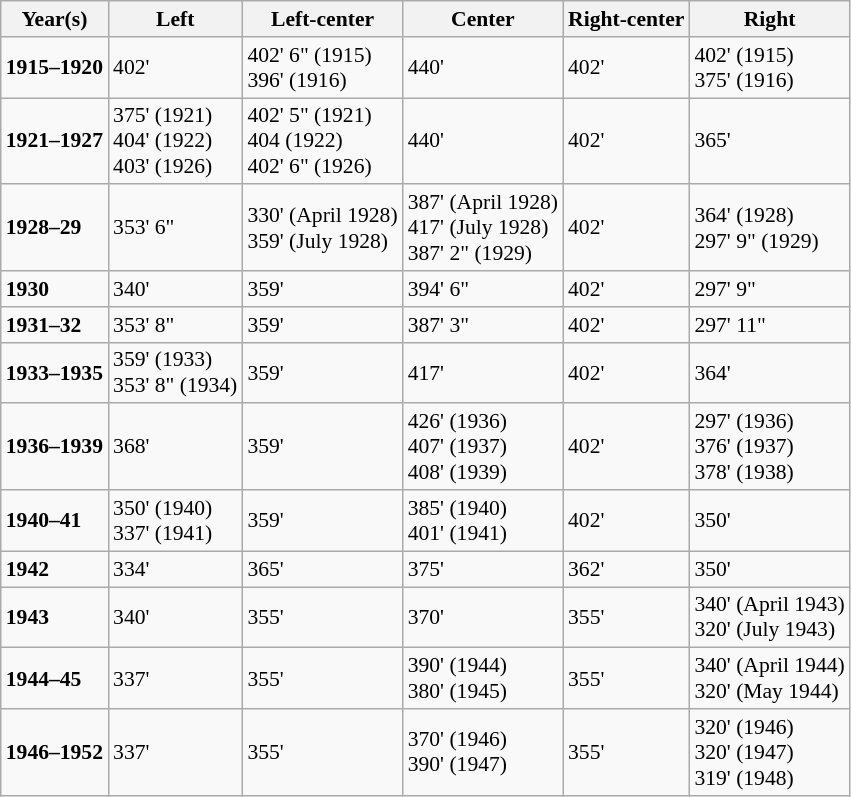<table class="wikitable" style="font-size: 90%;">
<tr>
<th>Year(s)</th>
<th>Left</th>
<th>Left-center</th>
<th>Center</th>
<th>Right-center</th>
<th>Right</th>
</tr>
<tr>
<td><strong>1915–1920</strong></td>
<td>402'</td>
<td>402' 6" (1915)<br>396' (1916)</td>
<td>440'</td>
<td>402'</td>
<td>402' (1915)<br>375' (1916)</td>
</tr>
<tr>
<td><strong>1921–1927</strong></td>
<td>375' (1921)<br>404' (1922)<br>403' (1926)</td>
<td>402' 5" (1921)<br>404 (1922)<br>402' 6" (1926)</td>
<td>440'</td>
<td>402'</td>
<td>365'</td>
</tr>
<tr>
<td><strong>1928–29</strong></td>
<td>353' 6"</td>
<td>330' (April 1928)<br>359' (July 1928)</td>
<td>387' (April 1928)<br>417' (July 1928)<br>387' 2" (1929)</td>
<td>402'</td>
<td>364' (1928)<br>297' 9" (1929)</td>
</tr>
<tr>
<td><strong>1930</strong></td>
<td>340'</td>
<td>359'</td>
<td>394' 6"</td>
<td>402'</td>
<td>297' 9"</td>
</tr>
<tr>
<td><strong>1931–32</strong></td>
<td>353' 8"</td>
<td>359'</td>
<td>387' 3"</td>
<td>402'</td>
<td>297' 11"</td>
</tr>
<tr>
<td><strong>1933–1935</strong></td>
<td>359' (1933)<br>353' 8" (1934)</td>
<td>359'</td>
<td>417'</td>
<td>402'</td>
<td>364'</td>
</tr>
<tr>
<td><strong>1936–1939</strong></td>
<td>368'</td>
<td>359'</td>
<td>426' (1936)<br>407' (1937)<br>408' (1939)</td>
<td>402'</td>
<td>297' (1936)<br>376' (1937)<br>378' (1938)</td>
</tr>
<tr>
<td><strong>1940–41</strong></td>
<td>350' (1940)<br>337' (1941)</td>
<td>359'</td>
<td>385' (1940)<br>401' (1941)</td>
<td>402'</td>
<td>350'</td>
</tr>
<tr>
<td><strong>1942</strong></td>
<td>334'</td>
<td>365'</td>
<td>375'</td>
<td>362'</td>
<td>350'</td>
</tr>
<tr>
<td><strong>1943</strong></td>
<td>340'</td>
<td>355'</td>
<td>370'</td>
<td>355'</td>
<td>340' (April 1943)<br>320' (July 1943)</td>
</tr>
<tr>
<td><strong>1944–45</strong></td>
<td>337'</td>
<td>355'</td>
<td>390' (1944)<br>380' (1945)</td>
<td>355'</td>
<td>340' (April 1944)<br>320' (May 1944)</td>
</tr>
<tr>
<td><strong>1946–1952</strong></td>
<td>337'</td>
<td>355'</td>
<td>370' (1946)<br>390' (1947)</td>
<td>355'</td>
<td>320' (1946)<br>320' (1947)<br>319' (1948)</td>
</tr>
</table>
